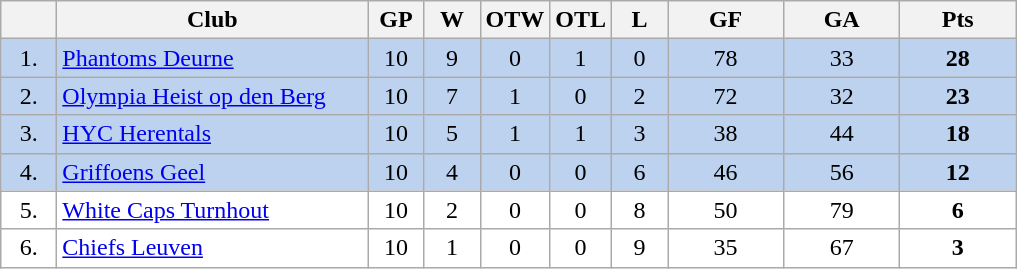<table class="wikitable">
<tr>
<th width="30"></th>
<th width="200">Club</th>
<th width="30">GP</th>
<th width="30">W</th>
<th width="30">OTW</th>
<th width="30">OTL</th>
<th width="30">L</th>
<th width="70">GF</th>
<th width="70">GA</th>
<th width="70">Pts</th>
</tr>
<tr bgcolor="#BCD2EE" align="center">
<td>1.</td>
<td align="left"><a href='#'>Phantoms Deurne</a></td>
<td>10</td>
<td>9</td>
<td>0</td>
<td>1</td>
<td>0</td>
<td>78</td>
<td>33</td>
<td><strong>28</strong></td>
</tr>
<tr bgcolor="#BCD2EE" align="center">
<td>2.</td>
<td align="left"><a href='#'>Olympia Heist op den Berg</a></td>
<td>10</td>
<td>7</td>
<td>1</td>
<td>0</td>
<td>2</td>
<td>72</td>
<td>32</td>
<td><strong>23</strong></td>
</tr>
<tr bgcolor="#BCD2EE" align="center">
<td>3.</td>
<td align="left"><a href='#'>HYC Herentals</a></td>
<td>10</td>
<td>5</td>
<td>1</td>
<td>1</td>
<td>3</td>
<td>38</td>
<td>44</td>
<td><strong>18</strong></td>
</tr>
<tr bgcolor="#BCD2EE" align="center">
<td>4.</td>
<td align="left"><a href='#'>Griffoens Geel</a></td>
<td>10</td>
<td>4</td>
<td>0</td>
<td>0</td>
<td>6</td>
<td>46</td>
<td>56</td>
<td><strong>12</strong></td>
</tr>
<tr bgcolor="#FFFFFF" align="center">
<td>5.</td>
<td align="left"><a href='#'>White Caps Turnhout</a></td>
<td>10</td>
<td>2</td>
<td>0</td>
<td>0</td>
<td>8</td>
<td>50</td>
<td>79</td>
<td><strong>6</strong></td>
</tr>
<tr bgcolor="#FFFFFF" align="center">
<td>6.</td>
<td align="left"><a href='#'>Chiefs Leuven</a></td>
<td>10</td>
<td>1</td>
<td>0</td>
<td>0</td>
<td>9</td>
<td>35</td>
<td>67</td>
<td><strong>3</strong></td>
</tr>
</table>
